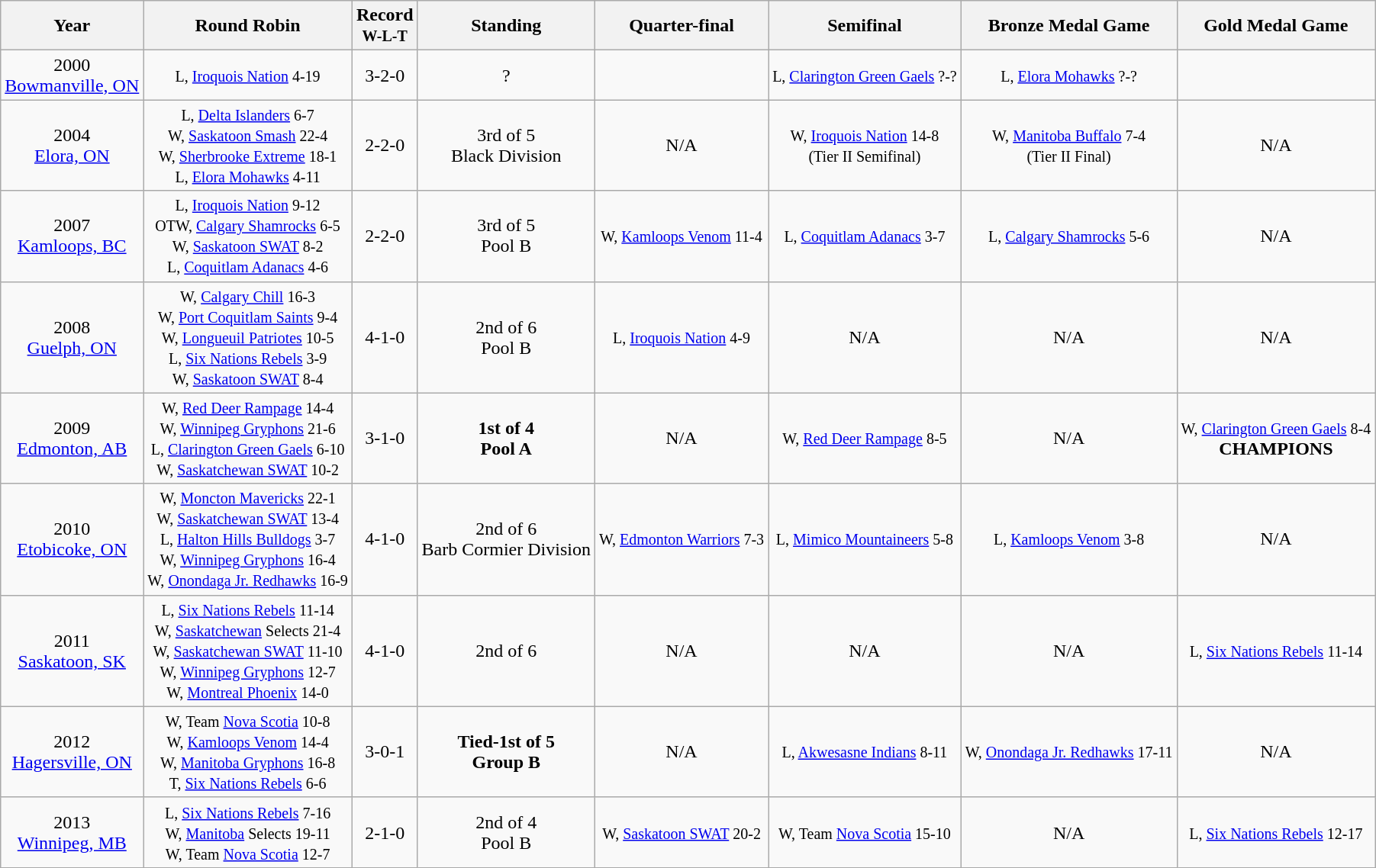<table class="wikitable" style="text-align:center;">
<tr>
<th>Year</th>
<th>Round Robin</th>
<th>Record<br><small>W-L-T</small></th>
<th>Standing</th>
<th>Quarter-final</th>
<th>Semifinal</th>
<th>Bronze Medal Game</th>
<th>Gold Medal Game</th>
</tr>
<tr>
<td>2000<br><a href='#'>Bowmanville, ON</a></td>
<td><small>L, <a href='#'>Iroquois Nation</a> 4-19</small></td>
<td>3-2-0</td>
<td>?</td>
<td></td>
<td><small>L, <a href='#'>Clarington Green Gaels</a> ?-?</small></td>
<td><small>L, <a href='#'>Elora Mohawks</a> ?-?</small></td>
<td></td>
</tr>
<tr>
<td>2004<br><a href='#'>Elora, ON</a></td>
<td><small>L, <a href='#'>Delta Islanders</a> 6-7<br>W, <a href='#'>Saskatoon Smash</a> 22-4<br>W, <a href='#'>Sherbrooke Extreme</a> 18-1<br>L, <a href='#'>Elora Mohawks</a> 4-11</small></td>
<td>2-2-0</td>
<td>3rd of 5<br>Black Division</td>
<td>N/A</td>
<td><small>W, <a href='#'>Iroquois Nation</a> 14-8<br>(Tier II Semifinal)</small></td>
<td><small>W, <a href='#'>Manitoba Buffalo</a> 7-4<br>(Tier II Final)</small></td>
<td>N/A</td>
</tr>
<tr>
<td>2007<br><a href='#'>Kamloops, BC</a></td>
<td><small>L, <a href='#'>Iroquois Nation</a> 9-12<br>OTW, <a href='#'>Calgary Shamrocks</a> 6-5<br>W, <a href='#'>Saskatoon SWAT</a> 8-2<br>L, <a href='#'>Coquitlam Adanacs</a> 4-6</small></td>
<td>2-2-0</td>
<td>3rd of 5<br>Pool B</td>
<td><small>W, <a href='#'>Kamloops Venom</a> 11-4</small></td>
<td><small>L, <a href='#'>Coquitlam Adanacs</a> 3-7</small></td>
<td><small>L, <a href='#'>Calgary Shamrocks</a> 5-6</small></td>
<td>N/A</td>
</tr>
<tr>
<td>2008<br><a href='#'>Guelph, ON</a></td>
<td><small>W, <a href='#'>Calgary Chill</a> 16-3<br>W, <a href='#'>Port Coquitlam Saints</a> 9-4<br>W, <a href='#'>Longueuil Patriotes</a> 10-5<br>L, <a href='#'>Six Nations Rebels</a> 3-9<br>W, <a href='#'>Saskatoon SWAT</a> 8-4</small></td>
<td>4-1-0</td>
<td>2nd of 6<br>Pool B</td>
<td><small>L, <a href='#'>Iroquois Nation</a> 4-9</small></td>
<td>N/A</td>
<td>N/A</td>
<td>N/A</td>
</tr>
<tr>
<td>2009<br><a href='#'>Edmonton, AB</a></td>
<td><small>W, <a href='#'>Red Deer Rampage</a> 14-4<br>W, <a href='#'>Winnipeg Gryphons</a> 21-6<br>L, <a href='#'>Clarington Green Gaels</a> 6-10<br>W, <a href='#'>Saskatchewan SWAT</a> 10-2</small></td>
<td>3-1-0</td>
<td><strong>1st of 4<br>Pool A</strong></td>
<td>N/A</td>
<td><small>W, <a href='#'>Red Deer Rampage</a> 8-5</small></td>
<td>N/A</td>
<td><small>W, <a href='#'>Clarington Green Gaels</a> 8-4</small><br><strong>CHAMPIONS</strong></td>
</tr>
<tr>
<td>2010<br><a href='#'>Etobicoke, ON</a></td>
<td><small>W, <a href='#'>Moncton Mavericks</a> 22-1<br>W, <a href='#'>Saskatchewan SWAT</a> 13-4<br>L, <a href='#'>Halton Hills Bulldogs</a> 3-7<br>W, <a href='#'>Winnipeg Gryphons</a> 16-4<br>W, <a href='#'>Onondaga Jr. Redhawks</a> 16-9</small></td>
<td>4-1-0</td>
<td>2nd of 6<br>Barb Cormier Division</td>
<td><small>W, <a href='#'>Edmonton Warriors</a> 7-3</small></td>
<td><small>L, <a href='#'>Mimico Mountaineers</a> 5-8</small></td>
<td><small>L, <a href='#'>Kamloops Venom</a> 3-8</small></td>
<td>N/A</td>
</tr>
<tr>
<td>2011<br><a href='#'>Saskatoon, SK</a></td>
<td><small>L, <a href='#'>Six Nations Rebels</a> 11-14<br>W, <a href='#'>Saskatchewan</a> Selects 21-4<br>W, <a href='#'>Saskatchewan SWAT</a> 11-10<br>W, <a href='#'>Winnipeg Gryphons</a> 12-7<br>W, <a href='#'>Montreal Phoenix</a> 14-0</small></td>
<td>4-1-0</td>
<td>2nd of 6</td>
<td>N/A</td>
<td>N/A</td>
<td>N/A</td>
<td><small>L, <a href='#'>Six Nations Rebels</a> 11-14</small></td>
</tr>
<tr>
<td>2012<br><a href='#'>Hagersville, ON</a></td>
<td><small>W, Team <a href='#'>Nova Scotia</a> 10-8<br>W, <a href='#'>Kamloops Venom</a> 14-4<br>W, <a href='#'>Manitoba Gryphons</a> 16-8<br>T, <a href='#'>Six Nations Rebels</a> 6-6</small></td>
<td>3-0-1</td>
<td><strong>Tied-1st of 5<br>Group B</strong></td>
<td>N/A</td>
<td><small>L, <a href='#'>Akwesasne Indians</a> 8-11</small></td>
<td><small>W, <a href='#'>Onondaga Jr. Redhawks</a> 17-11</small></td>
<td>N/A</td>
</tr>
<tr>
<td>2013<br><a href='#'>Winnipeg, MB</a></td>
<td><small>L, <a href='#'>Six Nations Rebels</a> 7-16<br>W, <a href='#'>Manitoba</a> Selects 19-11<br>W, Team <a href='#'>Nova Scotia</a> 12-7</small></td>
<td>2-1-0</td>
<td>2nd of 4<br>Pool B</td>
<td><small>W, <a href='#'>Saskatoon SWAT</a> 20-2</small></td>
<td><small>W, Team <a href='#'>Nova Scotia</a> 15-10</small></td>
<td>N/A</td>
<td><small>L, <a href='#'>Six Nations Rebels</a> 12-17</small></td>
</tr>
</table>
